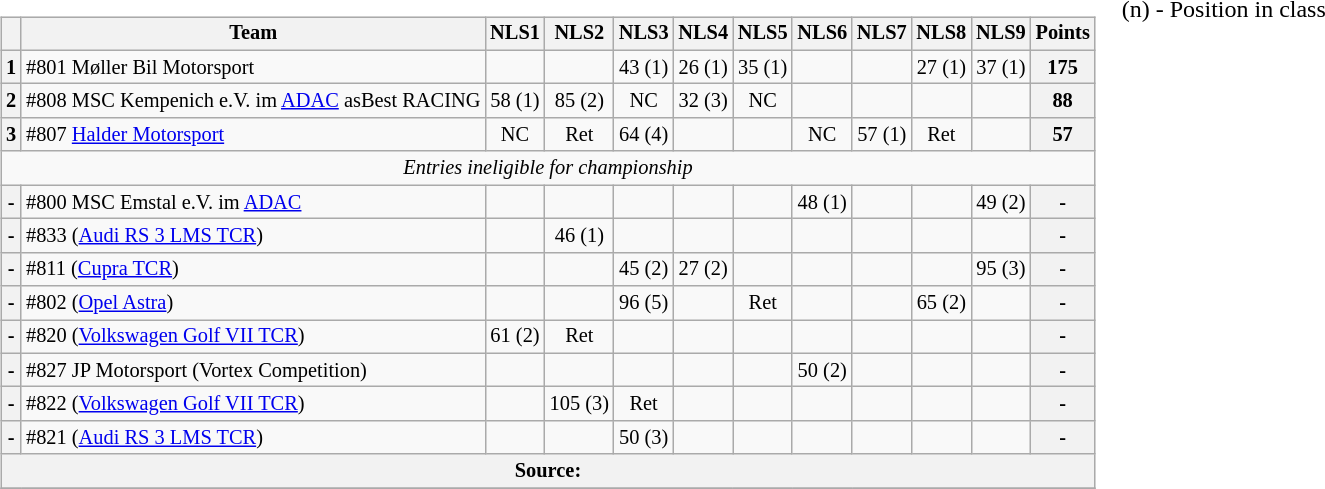<table>
<tr>
<td valign="top"><br><table class="wikitable" style="font-size:85%; text-align:center;">
<tr>
<th></th>
<th>Team</th>
<th>NLS1</th>
<th>NLS2</th>
<th>NLS3</th>
<th>NLS4</th>
<th>NLS5</th>
<th>NLS6</th>
<th>NLS7</th>
<th>NLS8</th>
<th>NLS9</th>
<th>Points</th>
</tr>
<tr>
<th>1</th>
<td align=left> #801 Møller Bil Motorsport</td>
<td></td>
<td></td>
<td> 43 (1)</td>
<td> 26 (1)</td>
<td> 35 (1)</td>
<td></td>
<td></td>
<td> 27 (1)</td>
<td> 37 (1)</td>
<th>175</th>
</tr>
<tr>
<th>2</th>
<td align=left> #808 MSC Kempenich e.V. im <a href='#'>ADAC</a> asBest RACING</td>
<td> 58 (1)</td>
<td> 85 (2)</td>
<td> NC</td>
<td> 32 (3)</td>
<td> NC</td>
<td></td>
<td></td>
<td></td>
<td></td>
<th>88</th>
</tr>
<tr>
<th>3</th>
<td align=left> #807 <a href='#'>Halder Motorsport</a></td>
<td> NC</td>
<td> Ret</td>
<td> 64 (4)</td>
<td></td>
<td></td>
<td> NC</td>
<td> 57 (1)</td>
<td> Ret</td>
<td></td>
<th>57</th>
</tr>
<tr>
<td colspan=12><em>Entries ineligible for championship</em></td>
</tr>
<tr>
<th>-</th>
<td align=left> #800 MSC Emstal e.V. im <a href='#'>ADAC</a></td>
<td></td>
<td></td>
<td></td>
<td></td>
<td></td>
<td> 48 (1)</td>
<td></td>
<td></td>
<td> 49 (2)</td>
<th>-</th>
</tr>
<tr>
<th>-</th>
<td align=left> #833 (<a href='#'>Audi RS 3 LMS TCR</a>)</td>
<td></td>
<td> 46 (1)</td>
<td></td>
<td></td>
<td></td>
<td></td>
<td></td>
<td></td>
<td></td>
<th>-</th>
</tr>
<tr>
<th>-</th>
<td align=left> #811 (<a href='#'>Cupra TCR</a>)</td>
<td></td>
<td></td>
<td> 45 (2)</td>
<td> 27 (2)</td>
<td></td>
<td></td>
<td></td>
<td></td>
<td> 95 (3)</td>
<th>-</th>
</tr>
<tr>
<th>-</th>
<td align=left> #802 (<a href='#'>Opel Astra</a>)</td>
<td></td>
<td></td>
<td> 96 (5)</td>
<td></td>
<td> Ret</td>
<td></td>
<td></td>
<td> 65 (2)</td>
<td></td>
<th>-</th>
</tr>
<tr>
<th>-</th>
<td align=left> #820 (<a href='#'>Volkswagen Golf VII TCR</a>)</td>
<td> 61 (2)</td>
<td> Ret</td>
<td></td>
<td></td>
<td></td>
<td></td>
<td></td>
<td></td>
<td></td>
<th>-</th>
</tr>
<tr>
<th>-</th>
<td align=left> #827 JP Motorsport (Vortex Competition)</td>
<td></td>
<td></td>
<td></td>
<td></td>
<td></td>
<td> 50 (2)</td>
<td></td>
<td></td>
<td></td>
<th>-</th>
</tr>
<tr>
<th>-</th>
<td align=left> #822 (<a href='#'>Volkswagen Golf VII TCR</a>)</td>
<td></td>
<td> 105 (3)</td>
<td> Ret</td>
<td></td>
<td></td>
<td></td>
<td></td>
<td></td>
<td></td>
<th>-</th>
</tr>
<tr>
<th>-</th>
<td align=left> #821 (<a href='#'>Audi RS 3 LMS TCR</a>)</td>
<td></td>
<td></td>
<td> 50 (3)</td>
<td></td>
<td></td>
<td></td>
<td></td>
<td></td>
<td></td>
<th>-</th>
</tr>
<tr>
<th colspan="13">Source: </th>
</tr>
<tr>
</tr>
</table>
</td>
<td valign="top"><br>
<span>(n) - Position in class</span></td>
</tr>
</table>
